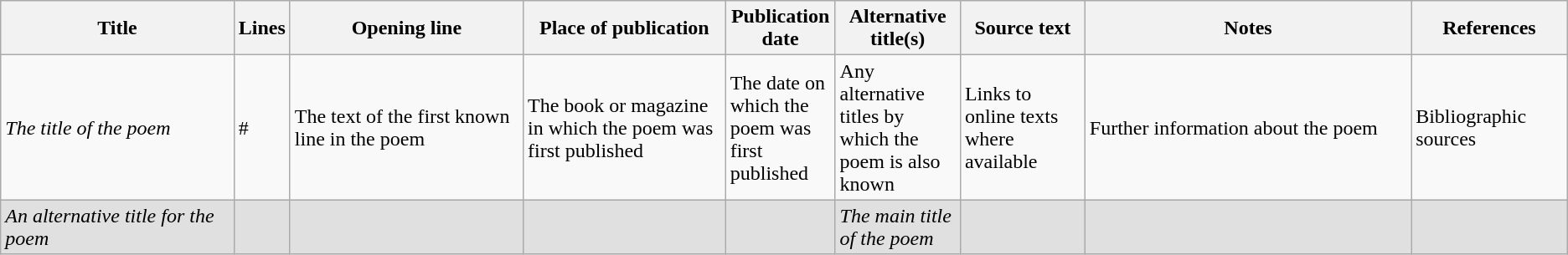<table class="wikitable">
<tr>
<th width="15%">Title</th>
<th width="3%">Lines</th>
<th width="15%">Opening line</th>
<th width="13%">Place of publication</th>
<th width="7%">Publication date</th>
<th width="8%">Alternative title(s)</th>
<th width="8%">Source text</th>
<th width="21%">Notes</th>
<th width="10%">References</th>
</tr>
<tr>
<td><em>The title of the poem</em></td>
<td>#</td>
<td>The text of the first known line in the poem</td>
<td>The book or magazine in which the poem was first published</td>
<td>The date on which the poem was first published</td>
<td>Any alternative titles by which the poem is also known</td>
<td>Links to online texts where available</td>
<td>Further information about the poem</td>
<td>Bibliographic sources</td>
</tr>
<tr style="background:#E0E0E0;">
<td><em>An alternative title for the poem</em></td>
<td></td>
<td></td>
<td></td>
<td></td>
<td><em>The main title of the poem</em></td>
<td></td>
<td></td>
<td></td>
</tr>
</table>
